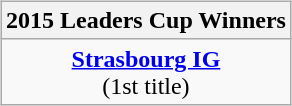<table style="width:100%;">
<tr>
<td style="vertical-align:top; width:33%;"></td>
<td style="width:33%; vertical-align:top; text-align:center;"><br><table class=wikitable style="text-align:center; margin:auto">
<tr>
<th>2015 Leaders Cup Winners</th>
</tr>
<tr>
<td><strong><a href='#'>Strasbourg IG</a></strong><br>(1st title)</td>
</tr>
</table>
</td>
<td style="width:33%; vertical-align:top; text-align:center;"></td>
</tr>
</table>
